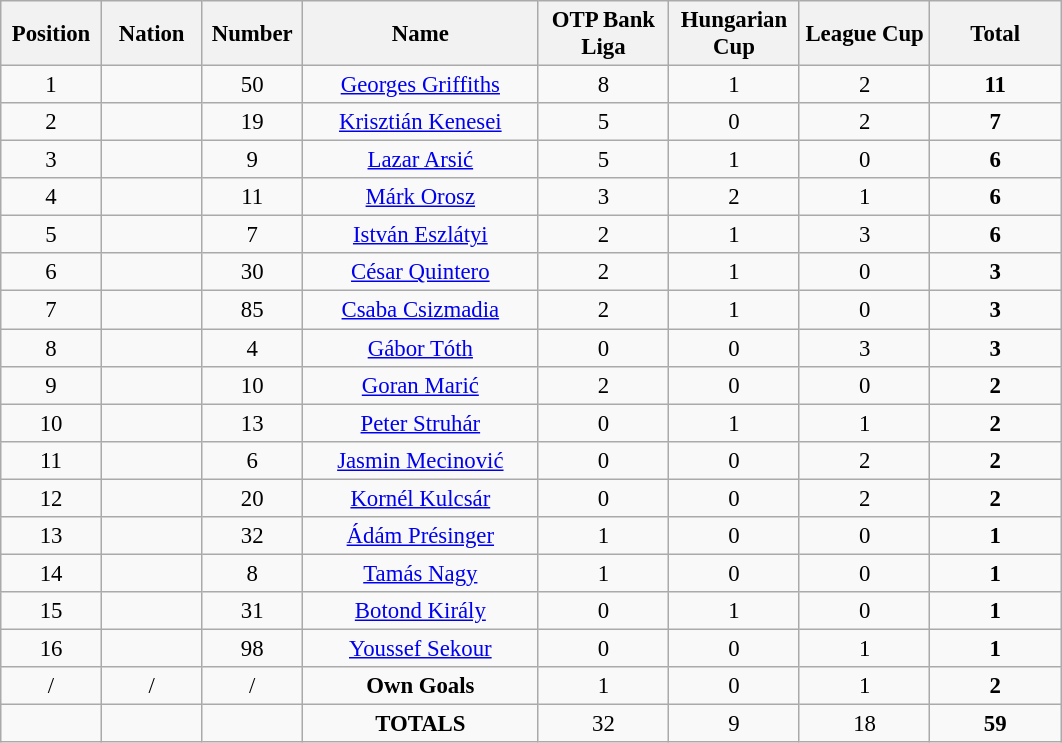<table class="wikitable" style="font-size: 95%; text-align: center;">
<tr>
<th width=60>Position</th>
<th width=60>Nation</th>
<th width=60>Number</th>
<th width=150>Name</th>
<th width=80>OTP Bank Liga</th>
<th width=80>Hungarian Cup</th>
<th width=80>League Cup</th>
<th width=80>Total</th>
</tr>
<tr>
<td>1</td>
<td></td>
<td>50</td>
<td><a href='#'>Georges Griffiths</a></td>
<td>8</td>
<td>1</td>
<td>2</td>
<td><strong>11</strong></td>
</tr>
<tr>
<td>2</td>
<td></td>
<td>19</td>
<td><a href='#'>Krisztián Kenesei</a></td>
<td>5</td>
<td>0</td>
<td>2</td>
<td><strong>7</strong></td>
</tr>
<tr>
<td>3</td>
<td></td>
<td>9</td>
<td><a href='#'>Lazar Arsić</a></td>
<td>5</td>
<td>1</td>
<td>0</td>
<td><strong>6</strong></td>
</tr>
<tr>
<td>4</td>
<td></td>
<td>11</td>
<td><a href='#'>Márk Orosz</a></td>
<td>3</td>
<td>2</td>
<td>1</td>
<td><strong>6</strong></td>
</tr>
<tr>
<td>5</td>
<td></td>
<td>7</td>
<td><a href='#'>István Eszlátyi</a></td>
<td>2</td>
<td>1</td>
<td>3</td>
<td><strong>6</strong></td>
</tr>
<tr>
<td>6</td>
<td></td>
<td>30</td>
<td><a href='#'>César Quintero</a></td>
<td>2</td>
<td>1</td>
<td>0</td>
<td><strong>3</strong></td>
</tr>
<tr>
<td>7</td>
<td></td>
<td>85</td>
<td><a href='#'>Csaba Csizmadia</a></td>
<td>2</td>
<td>1</td>
<td>0</td>
<td><strong>3</strong></td>
</tr>
<tr>
<td>8</td>
<td></td>
<td>4</td>
<td><a href='#'>Gábor Tóth</a></td>
<td>0</td>
<td>0</td>
<td>3</td>
<td><strong>3</strong></td>
</tr>
<tr>
<td>9</td>
<td></td>
<td>10</td>
<td><a href='#'>Goran Marić</a></td>
<td>2</td>
<td>0</td>
<td>0</td>
<td><strong>2</strong></td>
</tr>
<tr>
<td>10</td>
<td></td>
<td>13</td>
<td><a href='#'>Peter Struhár</a></td>
<td>0</td>
<td>1</td>
<td>1</td>
<td><strong>2</strong></td>
</tr>
<tr>
<td>11</td>
<td></td>
<td>6</td>
<td><a href='#'>Jasmin Mecinović</a></td>
<td>0</td>
<td>0</td>
<td>2</td>
<td><strong>2</strong></td>
</tr>
<tr>
<td>12</td>
<td></td>
<td>20</td>
<td><a href='#'>Kornél Kulcsár</a></td>
<td>0</td>
<td>0</td>
<td>2</td>
<td><strong>2</strong></td>
</tr>
<tr>
<td>13</td>
<td></td>
<td>32</td>
<td><a href='#'>Ádám Présinger</a></td>
<td>1</td>
<td>0</td>
<td>0</td>
<td><strong>1</strong></td>
</tr>
<tr>
<td>14</td>
<td></td>
<td>8</td>
<td><a href='#'>Tamás Nagy</a></td>
<td>1</td>
<td>0</td>
<td>0</td>
<td><strong>1</strong></td>
</tr>
<tr>
<td>15</td>
<td></td>
<td>31</td>
<td><a href='#'>Botond Király</a></td>
<td>0</td>
<td>1</td>
<td>0</td>
<td><strong>1</strong></td>
</tr>
<tr>
<td>16</td>
<td></td>
<td>98</td>
<td><a href='#'>Youssef Sekour</a></td>
<td>0</td>
<td>0</td>
<td>1</td>
<td><strong>1</strong></td>
</tr>
<tr>
<td>/</td>
<td>/</td>
<td>/</td>
<td><strong>Own Goals</strong></td>
<td>1</td>
<td>0</td>
<td>1</td>
<td><strong>2</strong></td>
</tr>
<tr>
<td></td>
<td></td>
<td></td>
<td><strong>TOTALS</strong></td>
<td>32</td>
<td>9</td>
<td>18</td>
<td><strong>59</strong></td>
</tr>
</table>
